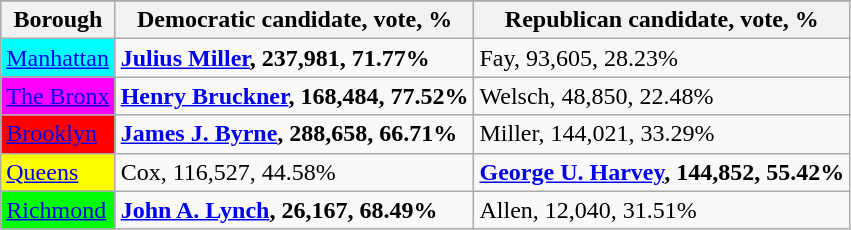<table class = "wikitable">
<tr>
</tr>
<tr>
<th>Borough</th>
<th>Democratic candidate, vote, %</th>
<th>Republican candidate, vote, %</th>
</tr>
<tr>
<td style="background:aqua;"><a href='#'>Manhattan</a></td>
<td><strong><a href='#'>Julius Miller</a>, 237,981, 71.77%</strong></td>
<td>Fay, 93,605, 28.23%</td>
</tr>
<tr>
<td style="background:magenta;"><a href='#'>The Bronx</a></td>
<td><strong><a href='#'>Henry Bruckner</a>, 168,484, 77.52%</strong></td>
<td>Welsch, 48,850, 22.48%</td>
</tr>
<tr>
<td style="background:red;"><a href='#'>Brooklyn</a></td>
<td><strong><a href='#'>James J. Byrne</a>, 288,658, 66.71%</strong></td>
<td>Miller, 144,021, 33.29%</td>
</tr>
<tr>
<td style="background:yellow;"><a href='#'>Queens</a></td>
<td>Cox, 116,527, 44.58%</td>
<td><strong><a href='#'>George U. Harvey</a>, 144,852, 55.42%</strong></td>
</tr>
<tr>
<td style="background:lime;"><a href='#'>Richmond</a></td>
<td><strong><a href='#'>John A. Lynch</a>, 26,167, 68.49%</strong></td>
<td>Allen, 12,040, 31.51%</td>
</tr>
</table>
